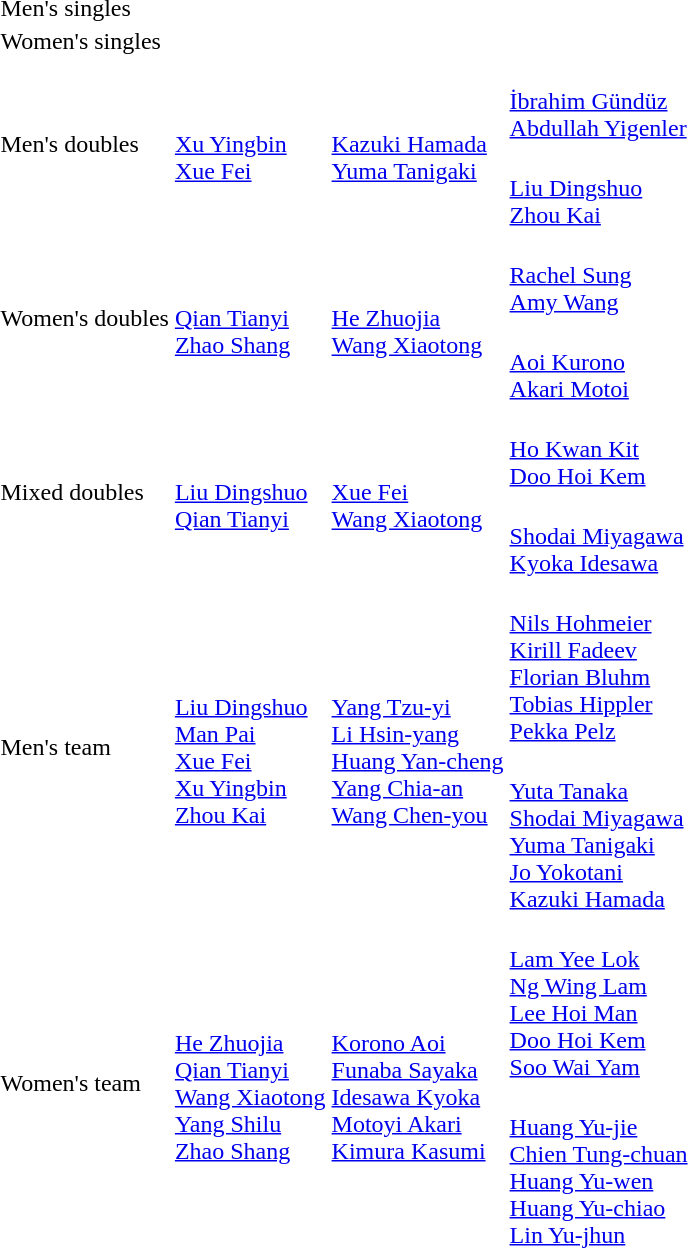<table>
<tr>
<td rowspan=2>Men's singles<br></td>
<td rowspan=2></td>
<td rowspan=2></td>
<td></td>
</tr>
<tr>
<td></td>
</tr>
<tr>
<td rowspan=2>Women's singles<br></td>
<td rowspan=2></td>
<td rowspan=2></td>
<td></td>
</tr>
<tr>
<td></td>
</tr>
<tr>
<td rowspan=2>Men's doubles<br></td>
<td rowspan=2><br><a href='#'>Xu Yingbin</a><br><a href='#'>Xue Fei</a></td>
<td rowspan=2><br><a href='#'>Kazuki Hamada</a><br><a href='#'>Yuma Tanigaki</a></td>
<td><br><a href='#'>İbrahim Gündüz</a><br><a href='#'>Abdullah Yigenler</a></td>
</tr>
<tr>
<td><br><a href='#'>Liu Dingshuo</a><br><a href='#'>Zhou Kai</a></td>
</tr>
<tr>
<td rowspan=2>Women's doubles<br></td>
<td rowspan=2><br><a href='#'>Qian Tianyi</a><br><a href='#'>Zhao Shang</a></td>
<td rowspan=2><br><a href='#'>He Zhuojia</a><br><a href='#'>Wang Xiaotong</a></td>
<td><br><a href='#'>Rachel Sung</a><br><a href='#'>Amy Wang</a></td>
</tr>
<tr>
<td><br><a href='#'>Aoi Kurono</a><br><a href='#'>Akari Motoi</a></td>
</tr>
<tr>
<td rowspan=2>Mixed doubles<br></td>
<td rowspan=2><br><a href='#'>Liu Dingshuo</a><br><a href='#'>Qian Tianyi</a></td>
<td rowspan=2><br><a href='#'>Xue Fei</a><br><a href='#'>Wang Xiaotong</a></td>
<td><br><a href='#'>Ho Kwan Kit</a><br><a href='#'>Doo Hoi Kem</a></td>
</tr>
<tr>
<td><br><a href='#'>Shodai Miyagawa</a><br><a href='#'>Kyoka Idesawa</a></td>
</tr>
<tr>
<td rowspan=2>Men's team<br></td>
<td rowspan=2><br><a href='#'>Liu Dingshuo</a><br><a href='#'>Man Pai</a><br><a href='#'>Xue Fei</a><br><a href='#'>Xu Yingbin</a><br><a href='#'>Zhou Kai</a></td>
<td rowspan=2><br><a href='#'>Yang Tzu-yi</a><br><a href='#'>Li Hsin-yang</a><br><a href='#'>Huang Yan-cheng</a><br><a href='#'>Yang Chia-an</a><br><a href='#'>Wang Chen-you</a></td>
<td><br><a href='#'>Nils Hohmeier</a><br><a href='#'>Kirill Fadeev</a><br><a href='#'>Florian Bluhm</a><br><a href='#'>Tobias Hippler</a><br><a href='#'>Pekka Pelz</a></td>
</tr>
<tr>
<td><br><a href='#'>Yuta Tanaka</a><br><a href='#'>Shodai Miyagawa</a><br><a href='#'>Yuma Tanigaki</a><br><a href='#'>Jo Yokotani</a><br><a href='#'>Kazuki Hamada</a></td>
</tr>
<tr>
<td rowspan=2>Women's team<br></td>
<td rowspan=2><br><a href='#'>He Zhuojia</a><br><a href='#'>Qian Tianyi</a><br><a href='#'>Wang Xiaotong</a><br><a href='#'>Yang Shilu</a><br><a href='#'>Zhao Shang</a></td>
<td rowspan=2><br><a href='#'>Korono Aoi</a><br><a href='#'>Funaba Sayaka</a><br><a href='#'>Idesawa Kyoka</a><br><a href='#'>Motoyi Akari</a><br><a href='#'>Kimura Kasumi</a></td>
<td><br><a href='#'>Lam Yee Lok</a><br><a href='#'>Ng Wing Lam</a><br><a href='#'>Lee Hoi Man</a><br><a href='#'>Doo Hoi Kem</a><br><a href='#'>Soo Wai Yam</a></td>
</tr>
<tr>
<td><br><a href='#'>Huang Yu-jie</a><br><a href='#'>Chien Tung-chuan</a><br><a href='#'>Huang Yu-wen</a><br><a href='#'>Huang Yu-chiao</a><br><a href='#'>Lin Yu-jhun</a></td>
</tr>
</table>
